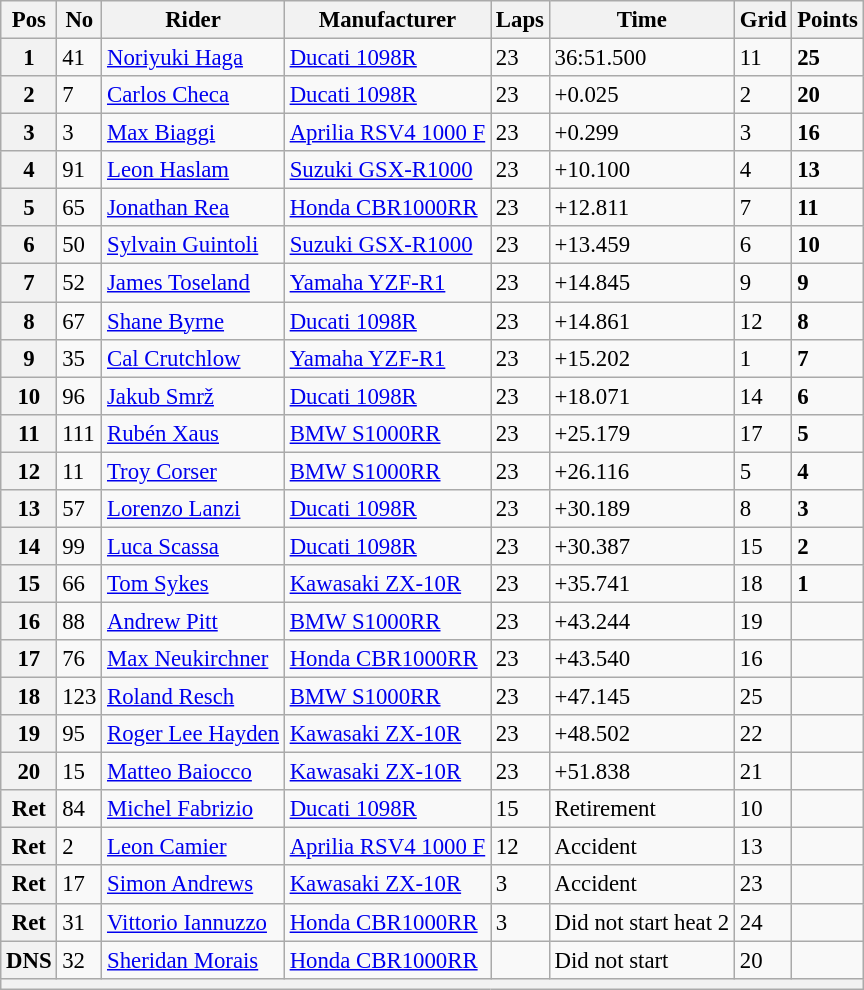<table class="wikitable" style="font-size: 95%;">
<tr>
<th>Pos</th>
<th>No</th>
<th>Rider</th>
<th>Manufacturer</th>
<th>Laps</th>
<th>Time</th>
<th>Grid</th>
<th>Points</th>
</tr>
<tr>
<th>1</th>
<td>41</td>
<td> <a href='#'>Noriyuki Haga</a></td>
<td><a href='#'>Ducati 1098R</a></td>
<td>23</td>
<td>36:51.500</td>
<td>11</td>
<td><strong>25</strong></td>
</tr>
<tr>
<th>2</th>
<td>7</td>
<td> <a href='#'>Carlos Checa</a></td>
<td><a href='#'>Ducati 1098R</a></td>
<td>23</td>
<td>+0.025</td>
<td>2</td>
<td><strong>20</strong></td>
</tr>
<tr>
<th>3</th>
<td>3</td>
<td> <a href='#'>Max Biaggi</a></td>
<td><a href='#'>Aprilia RSV4 1000 F</a></td>
<td>23</td>
<td>+0.299</td>
<td>3</td>
<td><strong>16</strong></td>
</tr>
<tr>
<th>4</th>
<td>91</td>
<td> <a href='#'>Leon Haslam</a></td>
<td><a href='#'>Suzuki GSX-R1000</a></td>
<td>23</td>
<td>+10.100</td>
<td>4</td>
<td><strong>13</strong></td>
</tr>
<tr>
<th>5</th>
<td>65</td>
<td> <a href='#'>Jonathan Rea</a></td>
<td><a href='#'>Honda CBR1000RR</a></td>
<td>23</td>
<td>+12.811</td>
<td>7</td>
<td><strong>11</strong></td>
</tr>
<tr>
<th>6</th>
<td>50</td>
<td> <a href='#'>Sylvain Guintoli</a></td>
<td><a href='#'>Suzuki GSX-R1000</a></td>
<td>23</td>
<td>+13.459</td>
<td>6</td>
<td><strong>10</strong></td>
</tr>
<tr>
<th>7</th>
<td>52</td>
<td> <a href='#'>James Toseland</a></td>
<td><a href='#'>Yamaha YZF-R1</a></td>
<td>23</td>
<td>+14.845</td>
<td>9</td>
<td><strong>9</strong></td>
</tr>
<tr>
<th>8</th>
<td>67</td>
<td> <a href='#'>Shane Byrne</a></td>
<td><a href='#'>Ducati 1098R</a></td>
<td>23</td>
<td>+14.861</td>
<td>12</td>
<td><strong>8</strong></td>
</tr>
<tr>
<th>9</th>
<td>35</td>
<td> <a href='#'>Cal Crutchlow</a></td>
<td><a href='#'>Yamaha YZF-R1</a></td>
<td>23</td>
<td>+15.202</td>
<td>1</td>
<td><strong>7</strong></td>
</tr>
<tr>
<th>10</th>
<td>96</td>
<td> <a href='#'>Jakub Smrž</a></td>
<td><a href='#'>Ducati 1098R</a></td>
<td>23</td>
<td>+18.071</td>
<td>14</td>
<td><strong>6</strong></td>
</tr>
<tr>
<th>11</th>
<td>111</td>
<td> <a href='#'>Rubén Xaus</a></td>
<td><a href='#'>BMW S1000RR</a></td>
<td>23</td>
<td>+25.179</td>
<td>17</td>
<td><strong>5</strong></td>
</tr>
<tr>
<th>12</th>
<td>11</td>
<td> <a href='#'>Troy Corser</a></td>
<td><a href='#'>BMW S1000RR</a></td>
<td>23</td>
<td>+26.116</td>
<td>5</td>
<td><strong>4</strong></td>
</tr>
<tr>
<th>13</th>
<td>57</td>
<td> <a href='#'>Lorenzo Lanzi</a></td>
<td><a href='#'>Ducati 1098R</a></td>
<td>23</td>
<td>+30.189</td>
<td>8</td>
<td><strong>3</strong></td>
</tr>
<tr>
<th>14</th>
<td>99</td>
<td> <a href='#'>Luca Scassa</a></td>
<td><a href='#'>Ducati 1098R</a></td>
<td>23</td>
<td>+30.387</td>
<td>15</td>
<td><strong>2</strong></td>
</tr>
<tr>
<th>15</th>
<td>66</td>
<td> <a href='#'>Tom Sykes</a></td>
<td><a href='#'>Kawasaki ZX-10R</a></td>
<td>23</td>
<td>+35.741</td>
<td>18</td>
<td><strong>1</strong></td>
</tr>
<tr>
<th>16</th>
<td>88</td>
<td> <a href='#'>Andrew Pitt</a></td>
<td><a href='#'>BMW S1000RR</a></td>
<td>23</td>
<td>+43.244</td>
<td>19</td>
<td></td>
</tr>
<tr>
<th>17</th>
<td>76</td>
<td> <a href='#'>Max Neukirchner</a></td>
<td><a href='#'>Honda CBR1000RR</a></td>
<td>23</td>
<td>+43.540</td>
<td>16</td>
<td></td>
</tr>
<tr>
<th>18</th>
<td>123</td>
<td> <a href='#'>Roland Resch</a></td>
<td><a href='#'>BMW S1000RR</a></td>
<td>23</td>
<td>+47.145</td>
<td>25</td>
<td></td>
</tr>
<tr>
<th>19</th>
<td>95</td>
<td> <a href='#'>Roger Lee Hayden</a></td>
<td><a href='#'>Kawasaki ZX-10R</a></td>
<td>23</td>
<td>+48.502</td>
<td>22</td>
<td></td>
</tr>
<tr>
<th>20</th>
<td>15</td>
<td> <a href='#'>Matteo Baiocco</a></td>
<td><a href='#'>Kawasaki ZX-10R</a></td>
<td>23</td>
<td>+51.838</td>
<td>21</td>
<td></td>
</tr>
<tr>
<th>Ret</th>
<td>84</td>
<td> <a href='#'>Michel Fabrizio</a></td>
<td><a href='#'>Ducati 1098R</a></td>
<td>15</td>
<td>Retirement</td>
<td>10</td>
<td></td>
</tr>
<tr>
<th>Ret</th>
<td>2</td>
<td> <a href='#'>Leon Camier</a></td>
<td><a href='#'>Aprilia RSV4 1000 F</a></td>
<td>12</td>
<td>Accident</td>
<td>13</td>
<td></td>
</tr>
<tr>
<th>Ret</th>
<td>17</td>
<td> <a href='#'>Simon Andrews</a></td>
<td><a href='#'>Kawasaki ZX-10R</a></td>
<td>3</td>
<td>Accident</td>
<td>23</td>
<td></td>
</tr>
<tr>
<th>Ret</th>
<td>31</td>
<td> <a href='#'>Vittorio Iannuzzo</a></td>
<td><a href='#'>Honda CBR1000RR</a></td>
<td>3</td>
<td>Did not start heat 2</td>
<td>24</td>
<td></td>
</tr>
<tr>
<th>DNS</th>
<td>32</td>
<td> <a href='#'>Sheridan Morais</a></td>
<td><a href='#'>Honda CBR1000RR</a></td>
<td></td>
<td>Did not start</td>
<td>20</td>
<td></td>
</tr>
<tr>
<th colspan=8></th>
</tr>
</table>
